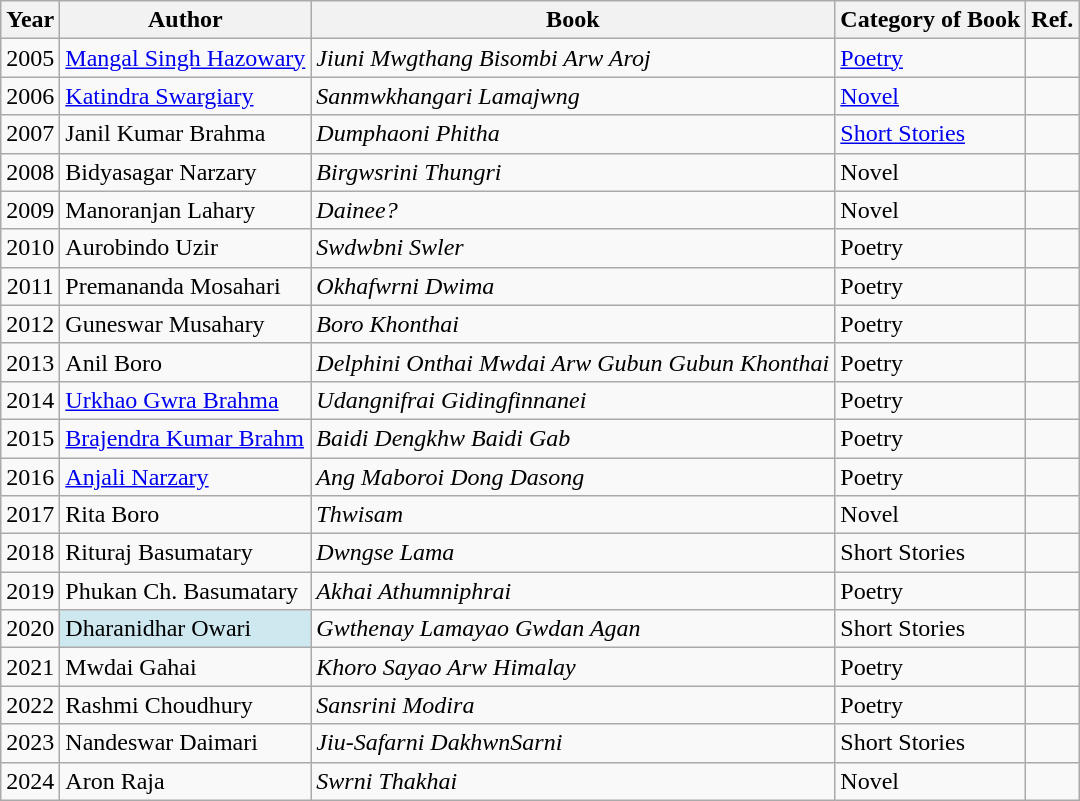<table class="wikitable sortable">
<tr>
<th>Year</th>
<th>Author</th>
<th>Book</th>
<th>Category of Book</th>
<th width="8" scope="col">Ref.</th>
</tr>
<tr>
<td style="text-align:center">2005</td>
<td><a href='#'>Mangal Singh Hazowary</a></td>
<td><em>Jiuni Mwgthang Bisombi Arw Aroj</em></td>
<td><a href='#'>Poetry</a></td>
<td style="text-align:center"></td>
</tr>
<tr>
<td style="text-align:center">2006</td>
<td><a href='#'>Katindra Swargiary</a></td>
<td><em>Sanmwkhangari Lamajwng</em></td>
<td><a href='#'>Novel</a></td>
<td style="text-align:center"></td>
</tr>
<tr>
<td style="text-align:center">2007</td>
<td>Janil Kumar Brahma</td>
<td><em>Dumphaoni Phitha</em></td>
<td><a href='#'>Short Stories</a></td>
<td style="text-align:center"></td>
</tr>
<tr>
<td style="text-align:center">2008</td>
<td>Bidyasagar Narzary</td>
<td><em>Birgwsrini Thungri</em></td>
<td>Novel</td>
<td style="text-align:center"></td>
</tr>
<tr>
<td style="text-align:center">2009</td>
<td>Manoranjan Lahary</td>
<td><em>Dainee?</em></td>
<td>Novel</td>
<td style="text-align:center"></td>
</tr>
<tr>
<td style="text-align:center">2010</td>
<td>Aurobindo Uzir</td>
<td><em>Swdwbni Swler</em></td>
<td>Poetry</td>
<td style="text-align:center"></td>
</tr>
<tr>
<td style="text-align:center">2011</td>
<td>Premananda Mosahari</td>
<td><em>Okhafwrni Dwima</em></td>
<td>Poetry</td>
<td style="text-align:center"></td>
</tr>
<tr>
<td style="text-align:center">2012</td>
<td>Guneswar Musahary</td>
<td><em>Boro Khonthai</em></td>
<td>Poetry</td>
<td style="text-align:center"></td>
</tr>
<tr>
<td style="text-align:center">2013</td>
<td>Anil Boro</td>
<td><em>Delphini Onthai Mwdai Arw Gubun Gubun Khonthai</em></td>
<td>Poetry</td>
<td style="text-align:center"></td>
</tr>
<tr>
<td style="text-align:center">2014</td>
<td><a href='#'>Urkhao Gwra Brahma</a></td>
<td><em>Udangnifrai Gidingfinnanei</em></td>
<td>Poetry</td>
<td style="text-align:center"></td>
</tr>
<tr>
<td style="text-align:center">2015</td>
<td><a href='#'>Brajendra Kumar Brahm</a></td>
<td><em>Baidi Dengkhw Baidi Gab</em></td>
<td>Poetry</td>
<td style="text-align:center"></td>
</tr>
<tr>
<td style="text-align:center">2016</td>
<td><a href='#'>Anjali Narzary</a></td>
<td><em>Ang Maboroi Dong Dasong</em></td>
<td>Poetry</td>
<td style="text-align:center"></td>
</tr>
<tr>
<td style="text-align:center">2017</td>
<td>Rita Boro</td>
<td><em>Thwisam</em></td>
<td>Novel</td>
<td style="text-align:center"></td>
</tr>
<tr>
<td style="text-align:center">2018</td>
<td>Rituraj Basumatary</td>
<td><em>Dwngse Lama</em></td>
<td>Short Stories</td>
<td style="text-align:center"></td>
</tr>
<tr>
<td style="text-align:center">2019</td>
<td>Phukan Ch. Basumatary</td>
<td><em>Akhai Athumniphrai</em></td>
<td>Poetry</td>
<td style="text-align:center"></td>
</tr>
<tr>
<td style="text-align:center">2020</td>
<td style="background-color:#CEE8F0;">Dharanidhar Owari</td>
<td><em>Gwthenay Lamayao Gwdan Agan</em></td>
<td>Short Stories</td>
<td style="text-align:center"></td>
</tr>
<tr>
<td style="text-align:center">2021</td>
<td>Mwdai Gahai</td>
<td><em>Khoro Sayao Arw Himalay</em></td>
<td>Poetry</td>
<td style="text-align:center"></td>
</tr>
<tr>
<td style="text-align:center">2022</td>
<td>Rashmi Choudhury</td>
<td><em>Sansrini Modira</em></td>
<td>Poetry</td>
<td style="text-align:center"></td>
</tr>
<tr>
<td style="text-align:center">2023</td>
<td>Nandeswar Daimari</td>
<td><em>Jiu-Safarni DakhwnSarni</em></td>
<td>Short Stories</td>
<td style="text-align:center"></td>
</tr>
<tr>
<td style="text-align:center">2024</td>
<td>Aron Raja</td>
<td><em>Swrni Thakhai</em></td>
<td>Novel</td>
<td style="text-align:center"></td>
</tr>
</table>
